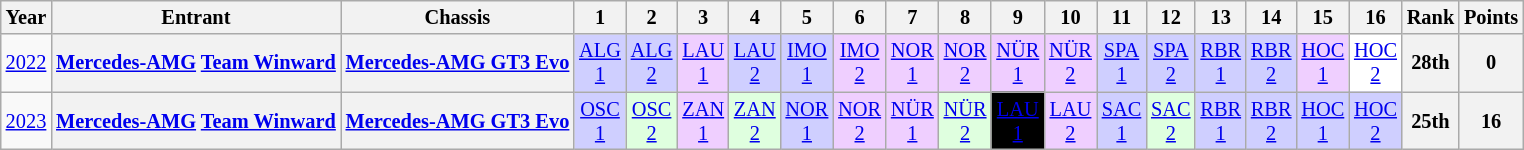<table class="wikitable" style="text-align:center; font-size:85%">
<tr>
<th>Year</th>
<th>Entrant</th>
<th>Chassis</th>
<th>1</th>
<th>2</th>
<th>3</th>
<th>4</th>
<th>5</th>
<th>6</th>
<th>7</th>
<th>8</th>
<th>9</th>
<th>10</th>
<th>11</th>
<th>12</th>
<th>13</th>
<th>14</th>
<th>15</th>
<th>16</th>
<th>Rank</th>
<th>Points</th>
</tr>
<tr>
<td><a href='#'>2022</a></td>
<th nowrap><a href='#'>Mercedes-AMG</a> <a href='#'>Team Winward</a></th>
<th nowrap><a href='#'>Mercedes-AMG GT3 Evo</a></th>
<td style="background:#CFCFFF;"><a href='#'>ALG<br>1</a><br></td>
<td style="background:#CFCFFF;"><a href='#'>ALG<br>2</a><br></td>
<td style="background:#EFCFFF;"><a href='#'>LAU<br>1</a><br></td>
<td style="background:#CFCFFF;"><a href='#'>LAU<br>2</a><br></td>
<td style="background:#CFCFFF;"><a href='#'>IMO<br>1</a><br></td>
<td style="background:#EFCFFF;"><a href='#'>IMO<br>2</a><br></td>
<td style="background:#EFCFFF;"><a href='#'>NOR<br>1</a><br></td>
<td style="background:#EFCFFF;"><a href='#'>NOR<br>2</a><br></td>
<td style="background:#EFCDFF;"><a href='#'>NÜR<br>1</a><br></td>
<td style="background:#EFCFFF;"><a href='#'>NÜR<br>2</a><br></td>
<td style="background:#CFCFFF;"><a href='#'>SPA<br>1</a><br></td>
<td style="background:#CFCFFF;"><a href='#'>SPA<br>2</a><br></td>
<td style="background:#CFCFFF;"><a href='#'>RBR<br>1</a><br></td>
<td style="background:#CFCFFF;"><a href='#'>RBR<br>2</a><br></td>
<td style="background:#EFCFFF;"><a href='#'>HOC<br>1</a><br></td>
<td style="background:#FFFFFF;"><a href='#'>HOC<br>2</a><br></td>
<th>28th</th>
<th>0</th>
</tr>
<tr>
<td><a href='#'>2023</a></td>
<th nowrap><a href='#'>Mercedes-AMG</a> <a href='#'>Team Winward</a></th>
<th nowrap><a href='#'>Mercedes-AMG GT3 Evo</a></th>
<td style="background:#CFCFFF;"><a href='#'>OSC<br>1</a><br></td>
<td style="background:#DFFFDF;"><a href='#'>OSC<br>2</a><br></td>
<td style="background:#EFCFFF;"><a href='#'>ZAN<br>1</a><br></td>
<td style="background:#DFFFDF;"><a href='#'>ZAN<br>2</a><br></td>
<td style="background:#CFCFFF;"><a href='#'>NOR<br>1</a><br></td>
<td style="background:#EFCFFF;"><a href='#'>NOR<br>2</a><br></td>
<td style="background:#EFCFFF;"><a href='#'>NÜR<br>1</a><br></td>
<td style="background:#DFFFDF;"><a href='#'>NÜR<br>2</a><br></td>
<td style="background:#000000; color:white;"><a href='#'><span>LAU<br>1</span></a><br></td>
<td style="background:#EFCFFF;"><a href='#'>LAU<br>2</a><br></td>
<td style="background:#CFCFFF;"><a href='#'>SAC<br>1</a><br></td>
<td style="background:#DFFFDF;"><a href='#'>SAC<br>2</a><br></td>
<td style="background:#CFCFFF;"><a href='#'>RBR<br>1</a><br></td>
<td style="background:#CFCFFF;"><a href='#'>RBR<br>2</a><br></td>
<td style="background:#CFCFFF;"><a href='#'>HOC<br>1</a><br></td>
<td style="background:#CFCFFF;"><a href='#'>HOC<br>2</a><br></td>
<th>25th</th>
<th>16</th>
</tr>
</table>
